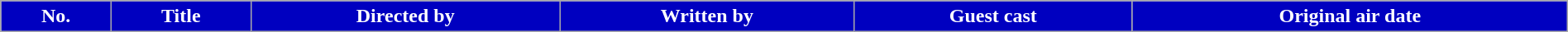<table class="wikitable plainrowheaders" style="width:100%; margin:auto;">
<tr>
<th scope="col" style="background-color: #0000c0; color: #ffffff;">No.</th>
<th scope="col" style="background-color: #0000c0; color: #ffffff;">Title</th>
<th scope="col" style="background-color: #0000c0; color: #ffffff;">Directed by</th>
<th scope="col" style="background-color: #0000c0; color: #ffffff;">Written by</th>
<th scope="col" style="background-color: #0000c0; color: #ffffff;">Guest cast</th>
<th scope="col" style="background-color: #0000c0; color: #ffffff;">Original air date<br>





</th>
</tr>
</table>
